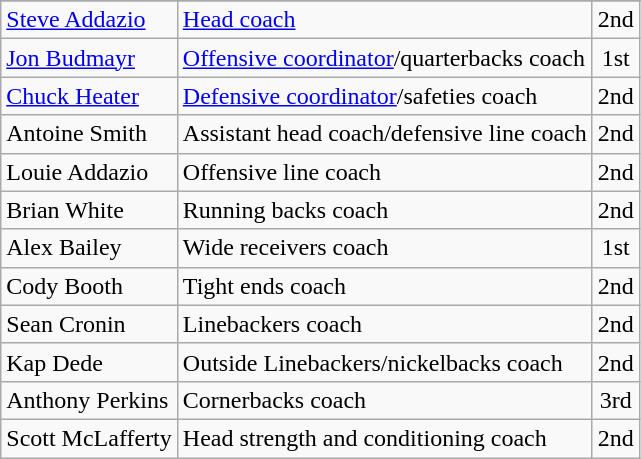<table class="wikitable">
<tr>
</tr>
<tr>
<td><a href='#'>Steve Addazio</a></td>
<td><a href='#'>Head coach</a></td>
<td align=center>2nd</td>
</tr>
<tr>
<td><a href='#'>Jon Budmayr</a></td>
<td><a href='#'>Offensive coordinator</a>/quarterbacks coach</td>
<td align=center>1st</td>
</tr>
<tr>
<td><a href='#'>Chuck Heater</a></td>
<td><a href='#'>Defensive coordinator</a>/safeties coach</td>
<td align=center>2nd</td>
</tr>
<tr>
<td>Antoine Smith</td>
<td>Assistant head coach/defensive line coach</td>
<td align=center>2nd</td>
</tr>
<tr>
<td>Louie Addazio</td>
<td>Offensive line coach</td>
<td align=center>2nd</td>
</tr>
<tr>
<td>Brian White</td>
<td>Running backs coach</td>
<td align=center>2nd</td>
</tr>
<tr>
<td>Alex Bailey</td>
<td>Wide receivers coach</td>
<td align=center>1st</td>
</tr>
<tr>
<td>Cody Booth</td>
<td>Tight ends coach</td>
<td align=center>2nd</td>
</tr>
<tr>
<td>Sean Cronin</td>
<td>Linebackers coach</td>
<td align=center>2nd</td>
</tr>
<tr>
<td>Kap Dede</td>
<td>Outside Linebackers/nickelbacks coach</td>
<td align=center>2nd</td>
</tr>
<tr>
<td>Anthony Perkins</td>
<td>Cornerbacks coach</td>
<td align=center>3rd</td>
</tr>
<tr>
<td>Scott McLafferty</td>
<td>Head strength and conditioning coach</td>
<td align=center>2nd</td>
</tr>
</table>
